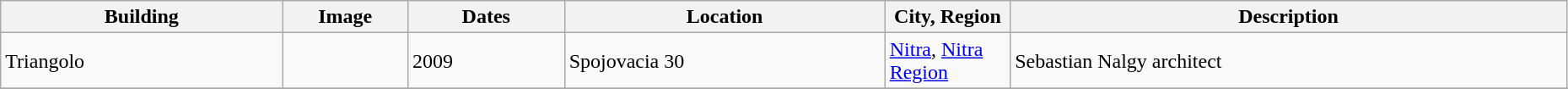<table class="wikitable sortable" style="width:98%">
<tr>
<th width = 18%><strong>Building</strong></th>
<th width = 8% class="unsortable"><strong>Image</strong></th>
<th width = 10%><strong>Dates</strong></th>
<th><strong>Location</strong></th>
<th width = 8%><strong>City, Region</strong></th>
<th class="unsortable"><strong>Description</strong></th>
</tr>
<tr>
<td>Triangolo</td>
<td></td>
<td>2009</td>
<td>Spojovacia 30<br></td>
<td><a href='#'>Nitra</a>, <a href='#'>Nitra Region</a></td>
<td>Sebastian Nalgy architect</td>
</tr>
<tr>
</tr>
</table>
